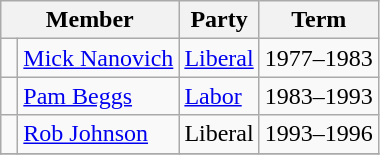<table class="wikitable">
<tr>
<th colspan="2">Member</th>
<th>Party</th>
<th>Term</th>
</tr>
<tr>
<td> </td>
<td><a href='#'>Mick Nanovich</a></td>
<td><a href='#'>Liberal</a></td>
<td>1977–1983</td>
</tr>
<tr>
<td> </td>
<td><a href='#'>Pam Beggs</a></td>
<td><a href='#'>Labor</a></td>
<td>1983–1993</td>
</tr>
<tr>
<td> </td>
<td><a href='#'>Rob Johnson</a></td>
<td>Liberal</td>
<td>1993–1996</td>
</tr>
<tr>
</tr>
</table>
